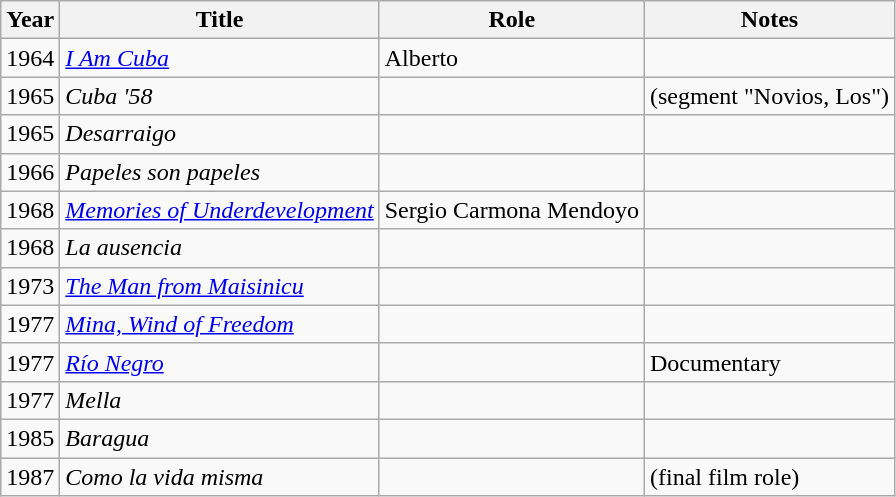<table class="wikitable">
<tr>
<th>Year</th>
<th>Title</th>
<th>Role</th>
<th>Notes</th>
</tr>
<tr>
<td>1964</td>
<td><em><a href='#'>I Am Cuba</a></em></td>
<td>Alberto</td>
<td></td>
</tr>
<tr>
<td>1965</td>
<td><em>Cuba '58</em></td>
<td></td>
<td>(segment "Novios, Los")</td>
</tr>
<tr>
<td>1965</td>
<td><em>Desarraigo</em></td>
<td></td>
<td></td>
</tr>
<tr>
<td>1966</td>
<td><em>Papeles son papeles</em></td>
<td></td>
<td></td>
</tr>
<tr>
<td>1968</td>
<td><em><a href='#'>Memories of Underdevelopment</a></em></td>
<td>Sergio Carmona Mendoyo</td>
<td></td>
</tr>
<tr>
<td>1968</td>
<td><em>La ausencia</em></td>
<td></td>
<td></td>
</tr>
<tr>
<td>1973</td>
<td><em><a href='#'>The Man from Maisinicu</a></em></td>
<td></td>
<td></td>
</tr>
<tr>
<td>1977</td>
<td><em><a href='#'>Mina, Wind of Freedom</a></em></td>
<td></td>
<td></td>
</tr>
<tr>
<td>1977</td>
<td><em><a href='#'>Río Negro</a></em></td>
<td></td>
<td>Documentary</td>
</tr>
<tr>
<td>1977</td>
<td><em>Mella</em></td>
<td></td>
<td></td>
</tr>
<tr>
<td>1985</td>
<td><em>Baragua</em></td>
<td></td>
<td></td>
</tr>
<tr>
<td>1987</td>
<td><em>Como la vida misma</em></td>
<td></td>
<td>(final film role)</td>
</tr>
</table>
